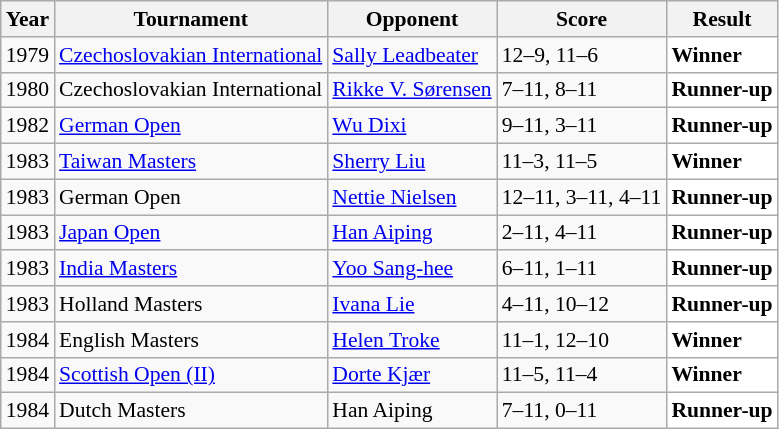<table class="sortable wikitable" style="font-size:90%;">
<tr>
<th>Year</th>
<th>Tournament</th>
<th>Opponent</th>
<th>Score</th>
<th>Result</th>
</tr>
<tr>
<td align="center">1979</td>
<td align="left"><a href='#'>Czechoslovakian International</a></td>
<td align="left"> <a href='#'>Sally Leadbeater</a></td>
<td align="left">12–9, 11–6</td>
<td style="text-align:left; background:white"> <strong>Winner</strong></td>
</tr>
<tr>
<td align="center">1980</td>
<td align="left">Czechoslovakian International</td>
<td align="left"> <a href='#'>Rikke V. Sørensen</a></td>
<td align="left">7–11, 8–11</td>
<td style="text-align:left; background:white"> <strong>Runner-up</strong></td>
</tr>
<tr>
<td align="center">1982</td>
<td align="left"><a href='#'>German Open</a></td>
<td align="left"> <a href='#'>Wu Dixi</a></td>
<td align="left">9–11, 3–11</td>
<td style="text-align:left; background:white"> <strong>Runner-up</strong></td>
</tr>
<tr>
<td align="center">1983</td>
<td align="left"><a href='#'>Taiwan Masters</a></td>
<td align="left"> <a href='#'>Sherry Liu</a></td>
<td align="left">11–3, 11–5</td>
<td style="text-align:left; background:white"> <strong>Winner</strong></td>
</tr>
<tr>
<td align="center">1983</td>
<td align="left">German Open</td>
<td align="left"> <a href='#'>Nettie Nielsen</a></td>
<td align="left">12–11, 3–11, 4–11</td>
<td style="text-align:left; background:white"> <strong>Runner-up</strong></td>
</tr>
<tr>
<td align="center">1983</td>
<td align="left"><a href='#'>Japan Open</a></td>
<td align="left"> <a href='#'>Han Aiping</a></td>
<td align="left">2–11, 4–11</td>
<td style="text-align:left; background:white"> <strong>Runner-up</strong></td>
</tr>
<tr>
<td align="center">1983</td>
<td align="left"><a href='#'>India Masters</a></td>
<td align="left"> <a href='#'>Yoo Sang-hee</a></td>
<td align="left">6–11, 1–11</td>
<td style="text-align:left; background:white"> <strong>Runner-up</strong></td>
</tr>
<tr>
<td align="center">1983</td>
<td align="left">Holland Masters</td>
<td align="left"> <a href='#'>Ivana Lie</a></td>
<td align="left">4–11, 10–12</td>
<td style="text-align:left; background:white"> <strong>Runner-up</strong></td>
</tr>
<tr>
<td align="center">1984</td>
<td align="left">English Masters</td>
<td align="left"> <a href='#'>Helen Troke</a></td>
<td align="left">11–1, 12–10</td>
<td style="text-align:left; background:white"> <strong>Winner</strong></td>
</tr>
<tr>
<td align="center">1984</td>
<td align="left"><a href='#'>Scottish Open (II)</a></td>
<td align="left"> <a href='#'>Dorte Kjær</a></td>
<td align="left">11–5, 11–4</td>
<td style="text-align:left; background:white"> <strong>Winner</strong></td>
</tr>
<tr>
<td align="center">1984</td>
<td align="left">Dutch Masters</td>
<td align="left"> Han Aiping</td>
<td align="left">7–11, 0–11</td>
<td style="text-align:left; background:white"> <strong>Runner-up</strong></td>
</tr>
</table>
